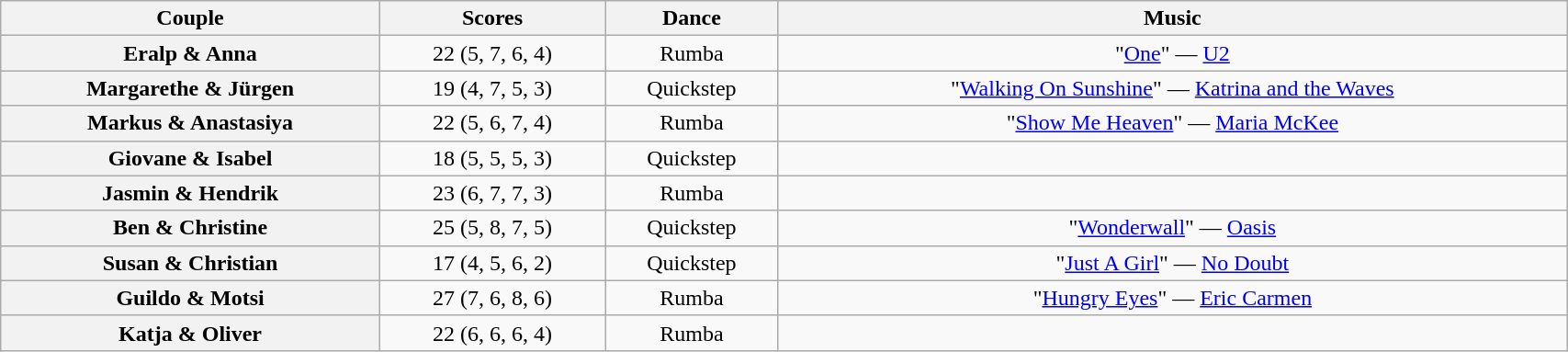<table class="wikitable sortable" style="text-align:center; width:90%">
<tr>
<th scope="col">Couple</th>
<th scope="col">Scores</th>
<th scope="col" class="unsortable">Dance</th>
<th scope="col" class="unsortable">Music</th>
</tr>
<tr>
<th scope="row">Eralp & Anna</th>
<td>22 (5, 7, 6, 4)</td>
<td>Rumba</td>
<td>"<a href='#'>One</a>" — <a href='#'>U2</a></td>
</tr>
<tr>
<th scope="row">Margarethe & Jürgen</th>
<td>19 (4, 7, 5, 3)</td>
<td>Quickstep</td>
<td>"<a href='#'>Walking On Sunshine</a>" — <a href='#'>Katrina and the Waves</a></td>
</tr>
<tr>
<th scope="row">Markus & Anastasiya</th>
<td>22 (5, 6, 7, 4)</td>
<td>Rumba</td>
<td>"<a href='#'>Show Me Heaven</a>" — <a href='#'>Maria McKee</a></td>
</tr>
<tr>
<th scope="row">Giovane & Isabel</th>
<td>18 (5, 5, 5, 3)</td>
<td>Quickstep</td>
<td></td>
</tr>
<tr>
<th scope="row">Jasmin & Hendrik</th>
<td>23 (6, 7, 7, 3)</td>
<td>Rumba</td>
<td></td>
</tr>
<tr>
<th scope="row">Ben & Christine</th>
<td>25 (5, 8, 7, 5)</td>
<td>Quickstep</td>
<td>"<a href='#'>Wonderwall</a>" — <a href='#'>Oasis</a></td>
</tr>
<tr>
<th scope="row">Susan & Christian</th>
<td>17 (4, 5, 6, 2)</td>
<td>Quickstep</td>
<td>"<a href='#'>Just A Girl</a>" — <a href='#'>No Doubt</a></td>
</tr>
<tr>
<th scope="row">Guildo & Motsi</th>
<td>27 (7, 6, 8, 6)</td>
<td>Rumba</td>
<td>"<a href='#'>Hungry Eyes</a>" — <a href='#'>Eric Carmen</a></td>
</tr>
<tr>
<th scope="row">Katja & Oliver</th>
<td>22 (6, 6, 6, 4)</td>
<td>Rumba</td>
<td></td>
</tr>
</table>
